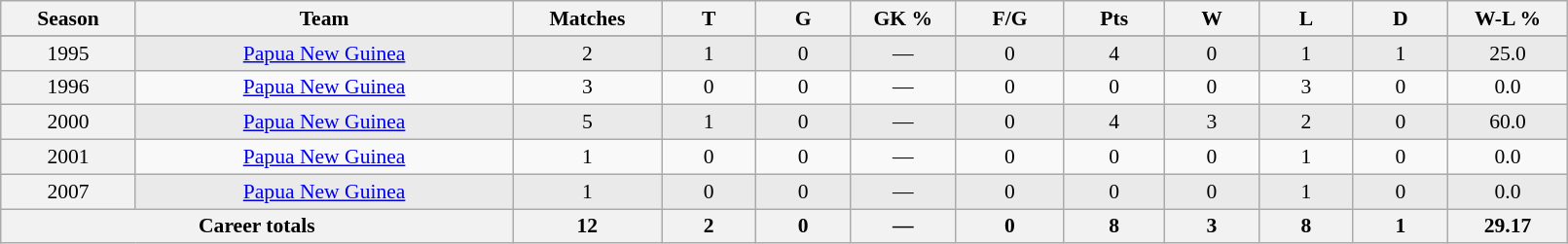<table class="wikitable sortable"  style="font-size:90%; text-align:center; width:85%;">
<tr>
<th width=2%>Season</th>
<th width=8%>Team</th>
<th width=2%>Matches</th>
<th width=2%>T</th>
<th width=2%>G</th>
<th width=2%>GK %</th>
<th width=2%>F/G</th>
<th width=2%>Pts</th>
<th width=2%>W</th>
<th width=2%>L</th>
<th width=2%>D</th>
<th width=2%>W-L %</th>
</tr>
<tr>
</tr>
<tr style="background-color: #EAEAEA">
<th scope="row" style="text-align:center; font-weight:normal">1995</th>
<td style="text-align:center;"><a href='#'>Papua New Guinea</a></td>
<td>2</td>
<td>1</td>
<td>0</td>
<td>—</td>
<td>0</td>
<td>4</td>
<td>0</td>
<td>1</td>
<td>1</td>
<td>25.0</td>
</tr>
<tr>
<th scope="row" style="text-align:center; font-weight:normal">1996</th>
<td style="text-align:center;"><a href='#'>Papua New Guinea</a></td>
<td>3</td>
<td>0</td>
<td>0</td>
<td>—</td>
<td>0</td>
<td>0</td>
<td>0</td>
<td>3</td>
<td>0</td>
<td>0.0</td>
</tr>
<tr style="background-color: #EAEAEA">
<th scope="row" style="text-align:center; font-weight:normal">2000</th>
<td style="text-align:center;"><a href='#'>Papua New Guinea</a></td>
<td>5</td>
<td>1</td>
<td>0</td>
<td>—</td>
<td>0</td>
<td>4</td>
<td>3</td>
<td>2</td>
<td>0</td>
<td>60.0</td>
</tr>
<tr>
<th scope="row" style="text-align:center; font-weight:normal">2001</th>
<td style="text-align:center;"><a href='#'>Papua New Guinea</a></td>
<td>1</td>
<td>0</td>
<td>0</td>
<td>—</td>
<td>0</td>
<td>0</td>
<td>0</td>
<td>1</td>
<td>0</td>
<td>0.0</td>
</tr>
<tr style="background-color: #EAEAEA">
<th scope="row" style="text-align:center; font-weight:normal">2007</th>
<td style="text-align:center;"><a href='#'>Papua New Guinea</a></td>
<td>1</td>
<td>0</td>
<td>0</td>
<td>—</td>
<td>0</td>
<td>0</td>
<td>0</td>
<td>1</td>
<td>0</td>
<td>0.0</td>
</tr>
<tr class="sortbottom">
<th colspan=2>Career totals</th>
<th>12</th>
<th>2</th>
<th>0</th>
<th>—</th>
<th>0</th>
<th>8</th>
<th>3</th>
<th>8</th>
<th>1</th>
<th>29.17</th>
</tr>
</table>
